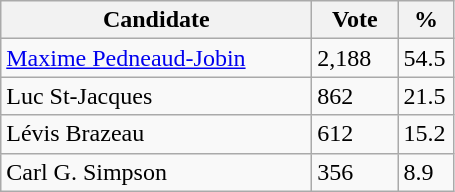<table class="wikitable">
<tr>
<th bgcolor="#DDDDFF" width="200px">Candidate</th>
<th bgcolor="#DDDDFF" width="50px">Vote</th>
<th bgcolor="#DDDDFF" width="30px">%</th>
</tr>
<tr>
<td><a href='#'>Maxime Pedneaud-Jobin</a></td>
<td>2,188</td>
<td>54.5</td>
</tr>
<tr>
<td>Luc St-Jacques</td>
<td>862</td>
<td>21.5</td>
</tr>
<tr>
<td>Lévis Brazeau</td>
<td>612</td>
<td>15.2</td>
</tr>
<tr>
<td>Carl G. Simpson</td>
<td>356</td>
<td>8.9</td>
</tr>
</table>
